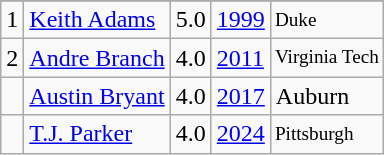<table class="wikitable">
<tr>
</tr>
<tr>
<td>1</td>
<td><a href='#'>Keith Adams</a></td>
<td>5.0</td>
<td><a href='#'>1999</a></td>
<td style="font-size:80%;">Duke</td>
</tr>
<tr>
<td>2</td>
<td><a href='#'>Andre Branch</a></td>
<td>4.0</td>
<td><a href='#'>2011</a></td>
<td style="font-size:80%;">Virginia Tech</td>
</tr>
<tr>
<td></td>
<td><a href='#'>Austin Bryant</a></td>
<td>4.0</td>
<td><a href='#'>2017</a></td>
<td>Auburn</td>
</tr>
<tr>
<td></td>
<td><a href='#'>T.J. Parker</a></td>
<td>4.0</td>
<td><a href='#'>2024</a></td>
<td style="font-size:80%;">Pittsburgh</td>
</tr>
</table>
